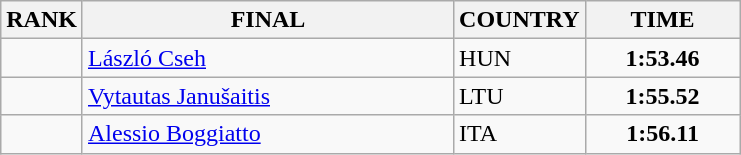<table class="wikitable">
<tr>
<th>RANK</th>
<th align="left" style="width: 15em">FINAL</th>
<th>COUNTRY</th>
<th style="width: 6em">TIME</th>
</tr>
<tr>
<td align="center"></td>
<td><a href='#'>László Cseh</a></td>
<td> HUN</td>
<td align="center"><strong>1:53.46</strong><small> </small></td>
</tr>
<tr>
<td align="center"></td>
<td><a href='#'>Vytautas Janušaitis</a></td>
<td> LTU</td>
<td align="center"><strong>1:55.52</strong></td>
</tr>
<tr>
<td align="center"></td>
<td><a href='#'>Alessio Boggiatto</a></td>
<td> ITA</td>
<td align="center"><strong>1:56.11</strong></td>
</tr>
</table>
